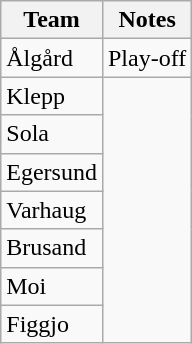<table class="wikitable">
<tr>
<th>Team</th>
<th>Notes</th>
</tr>
<tr>
<td>Ålgård</td>
<td>Play-off</td>
</tr>
<tr>
<td>Klepp</td>
</tr>
<tr>
<td>Sola</td>
</tr>
<tr>
<td>Egersund</td>
</tr>
<tr>
<td>Varhaug</td>
</tr>
<tr>
<td>Brusand</td>
</tr>
<tr>
<td>Moi</td>
</tr>
<tr>
<td>Figgjo</td>
</tr>
</table>
